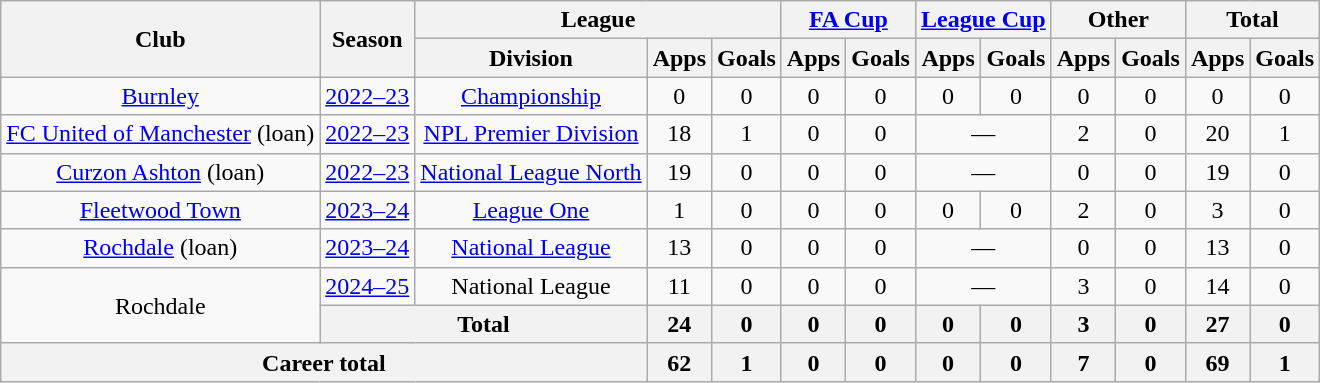<table class="wikitable" style="text-align: center">
<tr>
<th rowspan="2">Club</th>
<th rowspan="2">Season</th>
<th colspan="3">League</th>
<th colspan="2"><a href='#'>FA Cup</a></th>
<th colspan="2"><a href='#'>League Cup</a></th>
<th colspan="2">Other</th>
<th colspan="2">Total</th>
</tr>
<tr>
<th>Division</th>
<th>Apps</th>
<th>Goals</th>
<th>Apps</th>
<th>Goals</th>
<th>Apps</th>
<th>Goals</th>
<th>Apps</th>
<th>Goals</th>
<th>Apps</th>
<th>Goals</th>
</tr>
<tr>
<td><a href='#'>Burnley</a></td>
<td><a href='#'>2022–23</a></td>
<td><a href='#'>Championship</a></td>
<td>0</td>
<td>0</td>
<td>0</td>
<td>0</td>
<td>0</td>
<td>0</td>
<td>0</td>
<td>0</td>
<td>0</td>
<td>0</td>
</tr>
<tr>
<td><a href='#'>FC United of Manchester</a> (loan)</td>
<td><a href='#'>2022–23</a></td>
<td><a href='#'>NPL Premier Division</a></td>
<td>18</td>
<td>1</td>
<td>0</td>
<td>0</td>
<td colspan="2">—</td>
<td>2</td>
<td>0</td>
<td>20</td>
<td>1</td>
</tr>
<tr>
<td><a href='#'>Curzon Ashton</a> (loan)</td>
<td><a href='#'>2022–23</a></td>
<td><a href='#'>National League North</a></td>
<td>19</td>
<td>0</td>
<td>0</td>
<td>0</td>
<td colspan="2">—</td>
<td>0</td>
<td>0</td>
<td>19</td>
<td>0</td>
</tr>
<tr>
<td><a href='#'>Fleetwood Town</a></td>
<td><a href='#'>2023–24</a></td>
<td><a href='#'>League One</a></td>
<td>1</td>
<td>0</td>
<td>0</td>
<td>0</td>
<td>0</td>
<td>0</td>
<td>2</td>
<td>0</td>
<td>3</td>
<td>0</td>
</tr>
<tr>
<td><a href='#'>Rochdale</a> (loan)</td>
<td><a href='#'>2023–24</a></td>
<td><a href='#'>National League</a></td>
<td>13</td>
<td>0</td>
<td>0</td>
<td>0</td>
<td colspan="2">—</td>
<td>0</td>
<td>0</td>
<td>13</td>
<td>0</td>
</tr>
<tr>
<td rowspan="2">Rochdale</td>
<td><a href='#'>2024–25</a></td>
<td>National League</td>
<td>11</td>
<td>0</td>
<td>0</td>
<td>0</td>
<td colspan="2">—</td>
<td>3</td>
<td>0</td>
<td>14</td>
<td>0</td>
</tr>
<tr>
<th colspan="2">Total</th>
<th>24</th>
<th>0</th>
<th>0</th>
<th>0</th>
<th>0</th>
<th>0</th>
<th>3</th>
<th>0</th>
<th>27</th>
<th>0</th>
</tr>
<tr>
<th colspan="3">Career total</th>
<th>62</th>
<th>1</th>
<th>0</th>
<th>0</th>
<th>0</th>
<th>0</th>
<th>7</th>
<th>0</th>
<th>69</th>
<th>1</th>
</tr>
</table>
